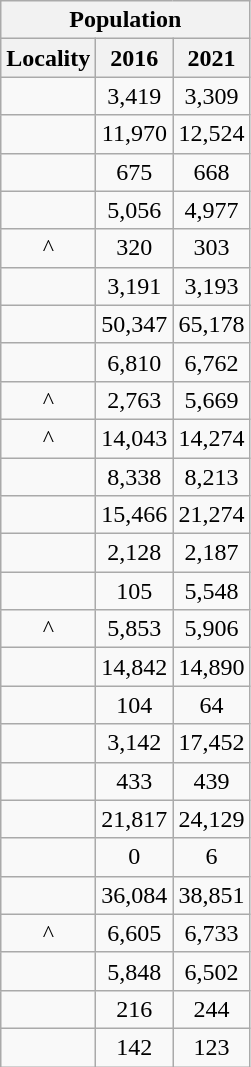<table class="wikitable sortable" style="text-align:center;">
<tr>
<th colspan="3" style="text-align:center;  font-weight:bold">Population</th>
</tr>
<tr>
<th style="text-align:center; background:  font-weight:bold">Locality</th>
<th style="text-align:center; background:  font-weight:bold"><strong>2016</strong></th>
<th style="text-align:center; background:  font-weight:bold"><strong>2021</strong></th>
</tr>
<tr>
<td></td>
<td>3,419</td>
<td>3,309</td>
</tr>
<tr>
<td></td>
<td>11,970</td>
<td>12,524</td>
</tr>
<tr>
<td></td>
<td>675</td>
<td>668</td>
</tr>
<tr>
<td></td>
<td>5,056</td>
<td>4,977</td>
</tr>
<tr>
<td>^</td>
<td>320</td>
<td>303</td>
</tr>
<tr>
<td></td>
<td>3,191</td>
<td>3,193</td>
</tr>
<tr>
<td></td>
<td>50,347</td>
<td>65,178</td>
</tr>
<tr>
<td></td>
<td>6,810</td>
<td>6,762</td>
</tr>
<tr>
<td>^</td>
<td>2,763</td>
<td>5,669</td>
</tr>
<tr>
<td>^</td>
<td>14,043</td>
<td>14,274</td>
</tr>
<tr>
<td></td>
<td>8,338</td>
<td>8,213</td>
</tr>
<tr>
<td></td>
<td>15,466</td>
<td>21,274</td>
</tr>
<tr>
<td></td>
<td>2,128</td>
<td>2,187</td>
</tr>
<tr>
<td></td>
<td>105</td>
<td>5,548</td>
</tr>
<tr>
<td>^</td>
<td>5,853</td>
<td>5,906</td>
</tr>
<tr>
<td></td>
<td>14,842</td>
<td>14,890</td>
</tr>
<tr>
<td></td>
<td>104</td>
<td>64</td>
</tr>
<tr>
<td></td>
<td>3,142</td>
<td>17,452</td>
</tr>
<tr>
<td></td>
<td>433</td>
<td>439</td>
</tr>
<tr>
<td></td>
<td>21,817</td>
<td>24,129</td>
</tr>
<tr>
<td></td>
<td>0</td>
<td>6</td>
</tr>
<tr>
<td></td>
<td>36,084</td>
<td>38,851</td>
</tr>
<tr>
<td>^</td>
<td>6,605</td>
<td>6,733</td>
</tr>
<tr>
<td></td>
<td>5,848</td>
<td>6,502</td>
</tr>
<tr>
<td></td>
<td>216</td>
<td>244</td>
</tr>
<tr>
<td></td>
<td>142</td>
<td>123</td>
</tr>
</table>
